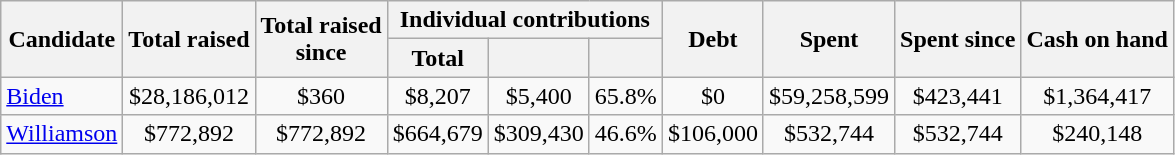<table class="wikitable sortable" style="text-align:center;">
<tr>
<th scope="col" rowspan=2>Candidate</th>
<th scope="col" data-sort-type=currency rowspan=2>Total raised</th>
<th scope="col" data-sort-type=currency rowspan=2>Total raised<br>since </th>
<th scope="col" colspan=3>Individual contributions</th>
<th scope="col" data-sort-type=currency rowspan=2>Debt</th>
<th scope="col" data-sort-type=currency rowspan=2>Spent</th>
<th scope="col" data-sort-type=currency rowspan=2>Spent since<br></th>
<th scope="col" data-sort-type=currency rowspan=2>Cash on hand</th>
</tr>
<tr>
<th scope="col" data-sort-type=currency>Total</th>
<th scope="col" data-sort-type=currency></th>
<th scope="col" data-sort-type=number></th>
</tr>
<tr>
<td style="text-align: left;"><a href='#'>Biden</a></td>
<td>$28,186,012</td>
<td>$360</td>
<td>$8,207</td>
<td>$5,400</td>
<td>65.8%</td>
<td>$0</td>
<td>$59,258,599</td>
<td>$423,441</td>
<td>$1,364,417</td>
</tr>
<tr>
<td style="text-align: left;"><a href='#'>Williamson</a></td>
<td>$772,892</td>
<td>$772,892</td>
<td>$664,679</td>
<td>$309,430</td>
<td>46.6%</td>
<td>$106,000</td>
<td>$532,744</td>
<td>$532,744</td>
<td>$240,148</td>
</tr>
</table>
